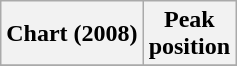<table class="wikitable sortable plainrowheaders" style="text-align:center">
<tr>
<th scope="col">Chart (2008)</th>
<th scope="col">Peak<br>position</th>
</tr>
<tr>
</tr>
</table>
